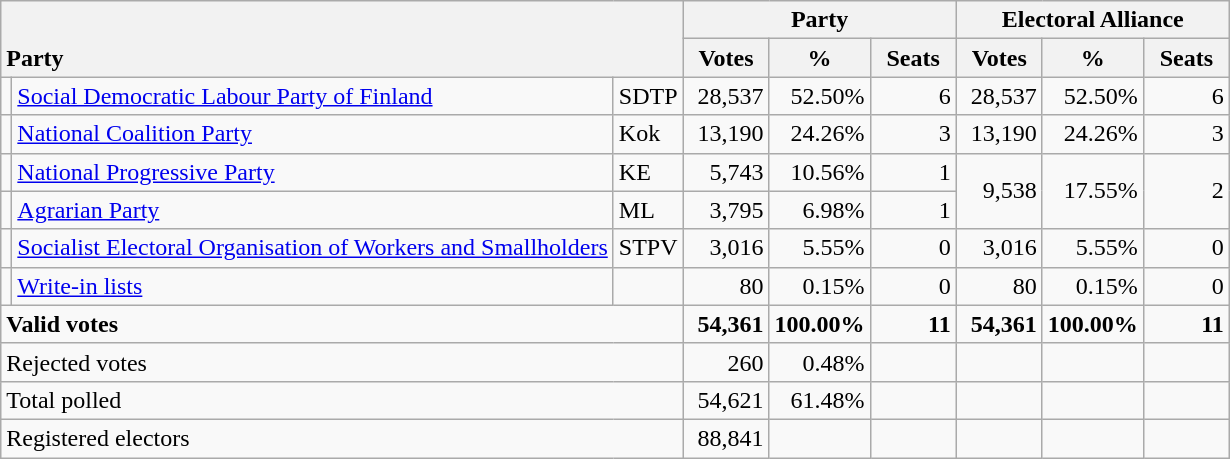<table class="wikitable" border="1" style="text-align:right;">
<tr>
<th style="text-align:left;" valign=bottom rowspan=2 colspan=3>Party</th>
<th colspan=3>Party</th>
<th colspan=3>Electoral Alliance</th>
</tr>
<tr>
<th align=center valign=bottom width="50">Votes</th>
<th align=center valign=bottom width="50">%</th>
<th align=center valign=bottom width="50">Seats</th>
<th align=center valign=bottom width="50">Votes</th>
<th align=center valign=bottom width="50">%</th>
<th align=center valign=bottom width="50">Seats</th>
</tr>
<tr>
<td></td>
<td align=left style="white-space: nowrap;"><a href='#'>Social Democratic Labour Party of Finland</a></td>
<td align=left>SDTP</td>
<td>28,537</td>
<td>52.50%</td>
<td>6</td>
<td>28,537</td>
<td>52.50%</td>
<td>6</td>
</tr>
<tr>
<td></td>
<td align=left><a href='#'>National Coalition Party</a></td>
<td align=left>Kok</td>
<td>13,190</td>
<td>24.26%</td>
<td>3</td>
<td>13,190</td>
<td>24.26%</td>
<td>3</td>
</tr>
<tr>
<td></td>
<td align=left><a href='#'>National Progressive Party</a></td>
<td align=left>KE</td>
<td>5,743</td>
<td>10.56%</td>
<td>1</td>
<td rowspan=2>9,538</td>
<td rowspan=2>17.55%</td>
<td rowspan=2>2</td>
</tr>
<tr>
<td></td>
<td align=left><a href='#'>Agrarian Party</a></td>
<td align=left>ML</td>
<td>3,795</td>
<td>6.98%</td>
<td>1</td>
</tr>
<tr>
<td></td>
<td align=left><a href='#'>Socialist Electoral Organisation of Workers and Smallholders</a></td>
<td align=left>STPV</td>
<td>3,016</td>
<td>5.55%</td>
<td>0</td>
<td>3,016</td>
<td>5.55%</td>
<td>0</td>
</tr>
<tr>
<td></td>
<td align=left><a href='#'>Write-in lists</a></td>
<td align=left></td>
<td>80</td>
<td>0.15%</td>
<td>0</td>
<td>80</td>
<td>0.15%</td>
<td>0</td>
</tr>
<tr style="font-weight:bold">
<td align=left colspan=3>Valid votes</td>
<td>54,361</td>
<td>100.00%</td>
<td>11</td>
<td>54,361</td>
<td>100.00%</td>
<td>11</td>
</tr>
<tr>
<td align=left colspan=3>Rejected votes</td>
<td>260</td>
<td>0.48%</td>
<td></td>
<td></td>
<td></td>
<td></td>
</tr>
<tr>
<td align=left colspan=3>Total polled</td>
<td>54,621</td>
<td>61.48%</td>
<td></td>
<td></td>
<td></td>
<td></td>
</tr>
<tr>
<td align=left colspan=3>Registered electors</td>
<td>88,841</td>
<td></td>
<td></td>
<td></td>
<td></td>
<td></td>
</tr>
</table>
